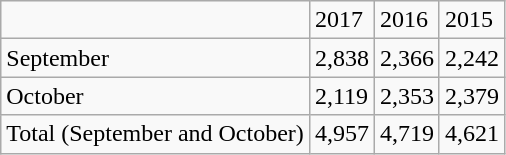<table class="wikitable floatright">
<tr>
<td></td>
<td>2017</td>
<td>2016</td>
<td>2015</td>
</tr>
<tr>
<td>September</td>
<td>2,838</td>
<td>2,366</td>
<td>2,242</td>
</tr>
<tr>
<td>October</td>
<td>2,119</td>
<td>2,353</td>
<td>2,379</td>
</tr>
<tr>
<td>Total (September and October)</td>
<td>4,957</td>
<td>4,719</td>
<td>4,621</td>
</tr>
</table>
